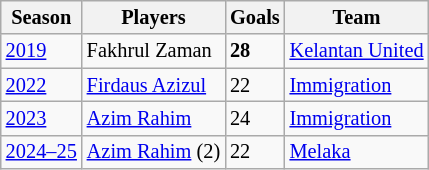<table class="wikitable sortable" style="font-size: 85%;">
<tr>
<th>Season</th>
<th>Players</th>
<th>Goals</th>
<th>Team</th>
</tr>
<tr>
<td><a href='#'>2019</a></td>
<td> Fakhrul Zaman</td>
<td><strong>28</strong></td>
<td> <a href='#'>Kelantan United</a></td>
</tr>
<tr>
<td><a href='#'>2022</a></td>
<td> <a href='#'>Firdaus Azizul</a></td>
<td>22</td>
<td> <a href='#'>Immigration</a></td>
</tr>
<tr>
<td><a href='#'>2023</a></td>
<td> <a href='#'>Azim Rahim</a></td>
<td>24</td>
<td> <a href='#'>Immigration</a></td>
</tr>
<tr>
<td><a href='#'>2024–25</a></td>
<td> <a href='#'>Azim Rahim</a> (2)</td>
<td>22</td>
<td> <a href='#'>Melaka</a></td>
</tr>
</table>
